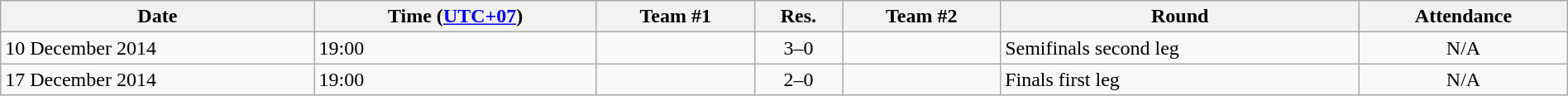<table class="wikitable" style="text-align:left; width:100%;">
<tr>
<th>Date</th>
<th>Time (<a href='#'>UTC+07</a>)</th>
<th>Team #1</th>
<th>Res.</th>
<th>Team #2</th>
<th>Round</th>
<th>Attendance</th>
</tr>
<tr>
<td>10 December 2014</td>
<td>19:00</td>
<td><strong></strong></td>
<td style="text-align:center;">3–0</td>
<td></td>
<td>Semifinals second leg</td>
<td style="text-align:center;">N/A</td>
</tr>
<tr>
<td>17 December 2014</td>
<td>19:00</td>
<td><strong></strong></td>
<td style="text-align:center;">2–0</td>
<td></td>
<td>Finals first leg</td>
<td style="text-align:center;">N/A</td>
</tr>
</table>
